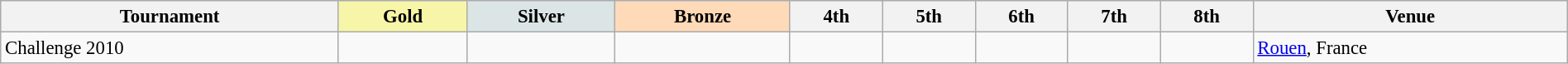<table class="wikitable" style="width: 100%; font-size: 95%;">
<tr bgcolor=#efefef>
<th>Tournament</th>
<th style="background:#F7F6A8;">Gold</th>
<th style="background:#DCE5E5;">Silver</th>
<th style="background:#FFDAB9;">Bronze</th>
<th>4th</th>
<th>5th</th>
<th>6th</th>
<th>7th</th>
<th>8th</th>
<th>Venue</th>
</tr>
<tr>
<td>Challenge 2010 </td>
<td></td>
<td></td>
<td></td>
<td></td>
<td></td>
<td></td>
<td></td>
<td></td>
<td><a href='#'>Rouen</a>, France</td>
</tr>
</table>
